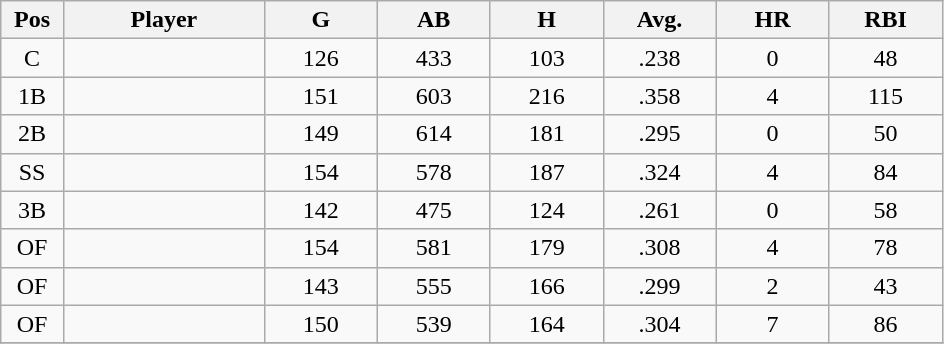<table class="wikitable sortable">
<tr>
<th bgcolor="#DDDDFF" width="5%">Pos</th>
<th bgcolor="#DDDDFF" width="16%">Player</th>
<th bgcolor="#DDDDFF" width="9%">G</th>
<th bgcolor="#DDDDFF" width="9%">AB</th>
<th bgcolor="#DDDDFF" width="9%">H</th>
<th bgcolor="#DDDDFF" width="9%">Avg.</th>
<th bgcolor="#DDDDFF" width="9%">HR</th>
<th bgcolor="#DDDDFF" width="9%">RBI</th>
</tr>
<tr align="center">
<td>C</td>
<td></td>
<td>126</td>
<td>433</td>
<td>103</td>
<td>.238</td>
<td>0</td>
<td>48</td>
</tr>
<tr align="center">
<td>1B</td>
<td></td>
<td>151</td>
<td>603</td>
<td>216</td>
<td>.358</td>
<td>4</td>
<td>115</td>
</tr>
<tr align="center">
<td>2B</td>
<td></td>
<td>149</td>
<td>614</td>
<td>181</td>
<td>.295</td>
<td>0</td>
<td>50</td>
</tr>
<tr align="center">
<td>SS</td>
<td></td>
<td>154</td>
<td>578</td>
<td>187</td>
<td>.324</td>
<td>4</td>
<td>84</td>
</tr>
<tr align="center">
<td>3B</td>
<td></td>
<td>142</td>
<td>475</td>
<td>124</td>
<td>.261</td>
<td>0</td>
<td>58</td>
</tr>
<tr align="center">
<td>OF</td>
<td></td>
<td>154</td>
<td>581</td>
<td>179</td>
<td>.308</td>
<td>4</td>
<td>78</td>
</tr>
<tr align="center">
<td>OF</td>
<td></td>
<td>143</td>
<td>555</td>
<td>166</td>
<td>.299</td>
<td>2</td>
<td>43</td>
</tr>
<tr align="center">
<td>OF</td>
<td></td>
<td>150</td>
<td>539</td>
<td>164</td>
<td>.304</td>
<td>7</td>
<td>86</td>
</tr>
<tr align="center">
</tr>
</table>
